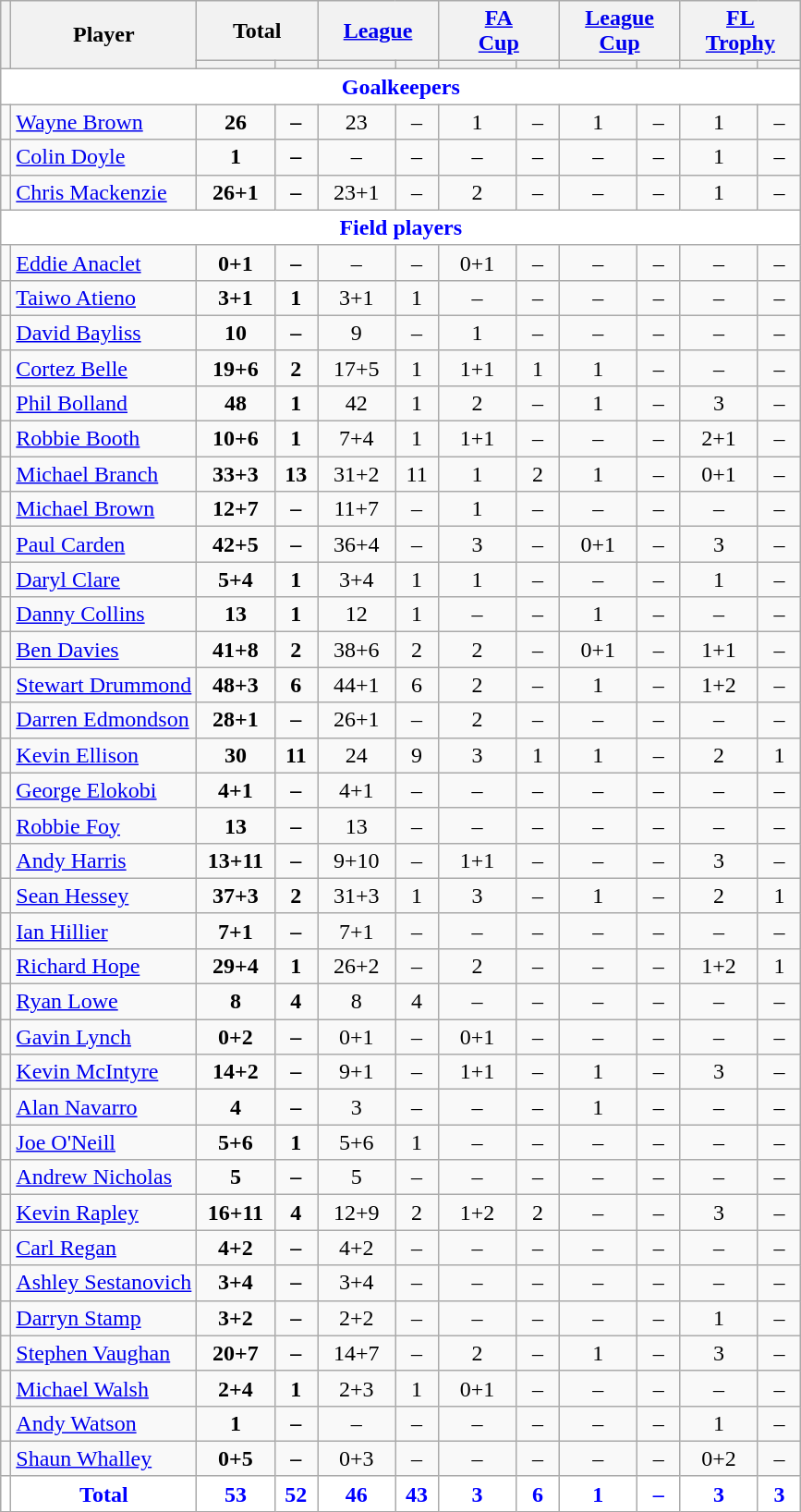<table class="wikitable"  style="text-align:center;">
<tr>
<th rowspan="2" style="font-size:80%;"></th>
<th rowspan="2">Player</th>
<th colspan="2">Total</th>
<th colspan="2"><a href='#'>League</a></th>
<th colspan="2"><a href='#'>FA<br>Cup</a></th>
<th colspan="2"><a href='#'>League<br>Cup</a></th>
<th colspan="2"><a href='#'>FL<br>Trophy</a></th>
</tr>
<tr>
<th style="width: 50px; font-size:80%;"></th>
<th style="width: 25px; font-size:80%;"></th>
<th style="width: 50px; font-size:80%;"></th>
<th style="width: 25px; font-size:80%;"></th>
<th style="width: 50px; font-size:80%;"></th>
<th style="width: 25px; font-size:80%;"></th>
<th style="width: 50px; font-size:80%;"></th>
<th style="width: 25px; font-size:80%;"></th>
<th style="width: 50px; font-size:80%;"></th>
<th style="width: 25px; font-size:80%;"></th>
</tr>
<tr>
<td colspan="12" style="background:white; color:blue; text-align:center;"><strong>Goalkeepers</strong></td>
</tr>
<tr>
<td></td>
<td style="text-align:left;"><a href='#'>Wayne Brown</a></td>
<td><strong>26</strong></td>
<td><strong>–</strong></td>
<td>23</td>
<td>–</td>
<td>1</td>
<td>–</td>
<td>1</td>
<td>–</td>
<td>1</td>
<td>–</td>
</tr>
<tr>
<td></td>
<td align="left"><a href='#'>Colin Doyle</a></td>
<td><strong>1</strong></td>
<td><strong>–</strong></td>
<td>–</td>
<td>–</td>
<td>–</td>
<td>–</td>
<td>–</td>
<td>–</td>
<td>1</td>
<td>–</td>
</tr>
<tr>
<td></td>
<td align="left"><a href='#'>Chris Mackenzie</a></td>
<td><strong>26+1</strong></td>
<td><strong>–</strong></td>
<td>23+1</td>
<td>–</td>
<td>2</td>
<td>–</td>
<td>–</td>
<td>–</td>
<td>1</td>
<td>–</td>
</tr>
<tr>
<td colspan="12" style="background:white; color:blue; text-align:center;"><strong>Field players</strong></td>
</tr>
<tr>
<td></td>
<td align="left"><a href='#'>Eddie Anaclet</a></td>
<td><strong>0+1</strong></td>
<td><strong>–</strong></td>
<td>–</td>
<td>–</td>
<td>0+1</td>
<td>–</td>
<td>–</td>
<td>–</td>
<td>–</td>
<td>–</td>
</tr>
<tr>
<td></td>
<td align="left"><a href='#'>Taiwo Atieno</a></td>
<td><strong>3+1</strong></td>
<td><strong>1</strong></td>
<td>3+1</td>
<td>1</td>
<td>–</td>
<td>–</td>
<td>–</td>
<td>–</td>
<td>–</td>
<td>–</td>
</tr>
<tr>
<td></td>
<td align="left"><a href='#'>David Bayliss</a></td>
<td><strong>10</strong></td>
<td><strong>–</strong></td>
<td>9</td>
<td>–</td>
<td>1</td>
<td>–</td>
<td>–</td>
<td>–</td>
<td>–</td>
<td>–</td>
</tr>
<tr>
<td></td>
<td align="left"><a href='#'>Cortez Belle</a></td>
<td><strong>19+6</strong></td>
<td><strong>2</strong></td>
<td>17+5</td>
<td>1</td>
<td>1+1</td>
<td>1</td>
<td>1</td>
<td>–</td>
<td>–</td>
<td>–</td>
</tr>
<tr>
<td></td>
<td align="left"><a href='#'>Phil Bolland</a></td>
<td><strong>48</strong></td>
<td><strong>1</strong></td>
<td>42</td>
<td>1</td>
<td>2</td>
<td>–</td>
<td>1</td>
<td>–</td>
<td>3</td>
<td>–</td>
</tr>
<tr>
<td></td>
<td align="left"><a href='#'>Robbie Booth</a></td>
<td><strong>10+6</strong></td>
<td><strong>1</strong></td>
<td>7+4</td>
<td>1</td>
<td>1+1</td>
<td>–</td>
<td>–</td>
<td>–</td>
<td>2+1</td>
<td>–</td>
</tr>
<tr>
<td></td>
<td align="left"><a href='#'>Michael Branch</a></td>
<td><strong>33+3</strong></td>
<td><strong>13</strong></td>
<td>31+2</td>
<td>11</td>
<td>1</td>
<td>2</td>
<td>1</td>
<td>–</td>
<td>0+1</td>
<td>–</td>
</tr>
<tr>
<td></td>
<td align="left"><a href='#'>Michael Brown</a></td>
<td><strong>12+7</strong></td>
<td><strong>–</strong></td>
<td>11+7</td>
<td>–</td>
<td>1</td>
<td>–</td>
<td>–</td>
<td>–</td>
<td>–</td>
<td>–</td>
</tr>
<tr>
<td></td>
<td align="left"><a href='#'>Paul Carden</a></td>
<td><strong>42+5</strong></td>
<td><strong> – </strong></td>
<td>36+4</td>
<td>–</td>
<td>3</td>
<td>–</td>
<td>0+1</td>
<td>–</td>
<td>3</td>
<td>–</td>
</tr>
<tr>
<td></td>
<td align="left"><a href='#'>Daryl Clare</a></td>
<td><strong>5+4</strong></td>
<td><strong>1</strong></td>
<td>3+4</td>
<td>1</td>
<td>1</td>
<td>–</td>
<td>–</td>
<td>–</td>
<td>1</td>
<td>–</td>
</tr>
<tr>
<td></td>
<td align="left"><a href='#'>Danny Collins</a></td>
<td><strong>13</strong></td>
<td><strong>1</strong></td>
<td>12</td>
<td>1</td>
<td>–</td>
<td>–</td>
<td>1</td>
<td>–</td>
<td>–</td>
<td>–</td>
</tr>
<tr>
<td></td>
<td align="left"><a href='#'>Ben Davies</a></td>
<td><strong>41+8</strong></td>
<td><strong>2</strong></td>
<td>38+6</td>
<td>2</td>
<td>2</td>
<td>–</td>
<td>0+1</td>
<td>–</td>
<td>1+1</td>
<td>–</td>
</tr>
<tr>
<td></td>
<td align="left"><a href='#'>Stewart Drummond</a></td>
<td><strong>48+3</strong></td>
<td><strong>6</strong></td>
<td>44+1</td>
<td>6</td>
<td>2</td>
<td>–</td>
<td>1</td>
<td>–</td>
<td>1+2</td>
<td>–</td>
</tr>
<tr>
<td></td>
<td align="left"><a href='#'>Darren Edmondson</a></td>
<td><strong>28+1</strong></td>
<td><strong> – </strong></td>
<td>26+1</td>
<td>–</td>
<td>2</td>
<td>–</td>
<td>–</td>
<td>–</td>
<td>–</td>
<td>–</td>
</tr>
<tr>
<td></td>
<td align="left"><a href='#'>Kevin Ellison</a></td>
<td><strong>30</strong></td>
<td><strong>11</strong></td>
<td>24</td>
<td>9</td>
<td>3</td>
<td>1</td>
<td>1</td>
<td>–</td>
<td>2</td>
<td>1</td>
</tr>
<tr>
<td></td>
<td align="left"><a href='#'>George Elokobi</a></td>
<td><strong>4+1</strong></td>
<td><strong>–</strong></td>
<td>4+1</td>
<td>–</td>
<td>–</td>
<td>–</td>
<td>–</td>
<td>–</td>
<td>–</td>
<td>–</td>
</tr>
<tr>
<td></td>
<td align="left"><a href='#'>Robbie Foy</a></td>
<td><strong>13</strong></td>
<td><strong>–</strong></td>
<td>13</td>
<td>–</td>
<td>–</td>
<td>–</td>
<td>–</td>
<td>–</td>
<td>–</td>
<td>–</td>
</tr>
<tr>
<td></td>
<td align="left"><a href='#'>Andy Harris</a></td>
<td><strong>13+11</strong></td>
<td><strong> – </strong></td>
<td>9+10</td>
<td>–</td>
<td>1+1</td>
<td>–</td>
<td>–</td>
<td>–</td>
<td>3</td>
<td>–</td>
</tr>
<tr>
<td></td>
<td align="left"><a href='#'>Sean Hessey</a></td>
<td><strong>37+3</strong></td>
<td><strong>2</strong></td>
<td>31+3</td>
<td>1</td>
<td>3</td>
<td>–</td>
<td>1</td>
<td>–</td>
<td>2</td>
<td>1</td>
</tr>
<tr>
<td></td>
<td align="left"><a href='#'>Ian Hillier</a></td>
<td><strong>7+1</strong></td>
<td><strong>–</strong></td>
<td>7+1</td>
<td>–</td>
<td>–</td>
<td>–</td>
<td>–</td>
<td>–</td>
<td>–</td>
<td>–</td>
</tr>
<tr>
<td></td>
<td align="left"><a href='#'>Richard Hope</a></td>
<td><strong>29+4</strong></td>
<td><strong>1</strong></td>
<td>26+2</td>
<td>–</td>
<td>2</td>
<td>–</td>
<td>–</td>
<td>–</td>
<td>1+2</td>
<td>1</td>
</tr>
<tr>
<td></td>
<td align="left"><a href='#'>Ryan Lowe</a></td>
<td><strong>8</strong></td>
<td><strong>4</strong></td>
<td>8</td>
<td>4</td>
<td>–</td>
<td>–</td>
<td>–</td>
<td>–</td>
<td>–</td>
<td>–</td>
</tr>
<tr>
<td></td>
<td align="left"><a href='#'>Gavin Lynch</a></td>
<td><strong>0+2</strong></td>
<td><strong>–</strong></td>
<td>0+1</td>
<td>–</td>
<td>0+1</td>
<td>–</td>
<td>–</td>
<td>–</td>
<td>–</td>
<td>–</td>
</tr>
<tr>
<td></td>
<td align="left"><a href='#'>Kevin McIntyre</a></td>
<td><strong>14+2</strong></td>
<td><strong>–</strong></td>
<td>9+1</td>
<td>–</td>
<td>1+1</td>
<td>–</td>
<td>1</td>
<td>–</td>
<td>3</td>
<td>–</td>
</tr>
<tr>
<td></td>
<td align="left"><a href='#'>Alan Navarro</a></td>
<td><strong>4</strong></td>
<td><strong>–</strong></td>
<td>3</td>
<td>–</td>
<td>–</td>
<td>–</td>
<td>1</td>
<td>–</td>
<td>–</td>
<td>–</td>
</tr>
<tr>
<td></td>
<td align="left"><a href='#'>Joe O'Neill</a></td>
<td><strong>5+6</strong></td>
<td><strong>1</strong></td>
<td>5+6</td>
<td>1</td>
<td>–</td>
<td>–</td>
<td>–</td>
<td>–</td>
<td>–</td>
<td>–</td>
</tr>
<tr>
<td></td>
<td align="left"><a href='#'>Andrew Nicholas</a></td>
<td><strong>5</strong></td>
<td><strong>–</strong></td>
<td>5</td>
<td>–</td>
<td>–</td>
<td>–</td>
<td>–</td>
<td>–</td>
<td>–</td>
<td>–</td>
</tr>
<tr>
<td></td>
<td align="left"><a href='#'>Kevin Rapley</a></td>
<td><strong>16+11</strong></td>
<td><strong>4</strong></td>
<td>12+9</td>
<td>2</td>
<td>1+2</td>
<td>2</td>
<td>–</td>
<td>–</td>
<td>3</td>
<td>–</td>
</tr>
<tr>
<td></td>
<td align="left"><a href='#'>Carl Regan</a></td>
<td><strong>4+2</strong></td>
<td><strong>–</strong></td>
<td>4+2</td>
<td>–</td>
<td>–</td>
<td>–</td>
<td>–</td>
<td>–</td>
<td>–</td>
<td>–</td>
</tr>
<tr>
<td></td>
<td align="left"><a href='#'>Ashley Sestanovich</a></td>
<td><strong>3+4</strong></td>
<td><strong>–</strong></td>
<td>3+4</td>
<td>–</td>
<td>–</td>
<td>–</td>
<td>–</td>
<td>–</td>
<td>–</td>
<td>–</td>
</tr>
<tr>
<td></td>
<td align="left"><a href='#'>Darryn Stamp</a></td>
<td><strong>3+2</strong></td>
<td><strong>–</strong></td>
<td>2+2</td>
<td>–</td>
<td>–</td>
<td>–</td>
<td>–</td>
<td>–</td>
<td>1</td>
<td>–</td>
</tr>
<tr>
<td></td>
<td align="left"><a href='#'>Stephen Vaughan</a></td>
<td><strong>20+7</strong></td>
<td><strong>–</strong></td>
<td>14+7</td>
<td>–</td>
<td>2</td>
<td>–</td>
<td>1</td>
<td>–</td>
<td>3</td>
<td>–</td>
</tr>
<tr>
<td></td>
<td align="left"><a href='#'>Michael Walsh</a></td>
<td><strong>2+4</strong></td>
<td><strong>1</strong></td>
<td>2+3</td>
<td>1</td>
<td>0+1</td>
<td>–</td>
<td>–</td>
<td>–</td>
<td>–</td>
<td>–</td>
</tr>
<tr>
<td></td>
<td align="left"><a href='#'>Andy Watson</a></td>
<td><strong>1</strong></td>
<td><strong> – </strong></td>
<td>–</td>
<td>–</td>
<td>–</td>
<td>–</td>
<td>–</td>
<td>–</td>
<td>1</td>
<td>–</td>
</tr>
<tr>
<td></td>
<td align="left"><a href='#'>Shaun Whalley</a></td>
<td><strong>0+5</strong></td>
<td><strong>–</strong></td>
<td>0+3</td>
<td>–</td>
<td>–</td>
<td>–</td>
<td>–</td>
<td>–</td>
<td>0+2</td>
<td>–</td>
</tr>
<tr style="background:white; color:blue; text-align:center;">
<td></td>
<td><strong>Total</strong></td>
<td><strong>53</strong></td>
<td><strong>52</strong></td>
<td><strong>46</strong></td>
<td><strong>43</strong></td>
<td><strong>3</strong></td>
<td><strong>6</strong></td>
<td><strong>1</strong></td>
<td><strong> – </strong></td>
<td><strong>3</strong></td>
<td><strong>3</strong></td>
</tr>
</table>
